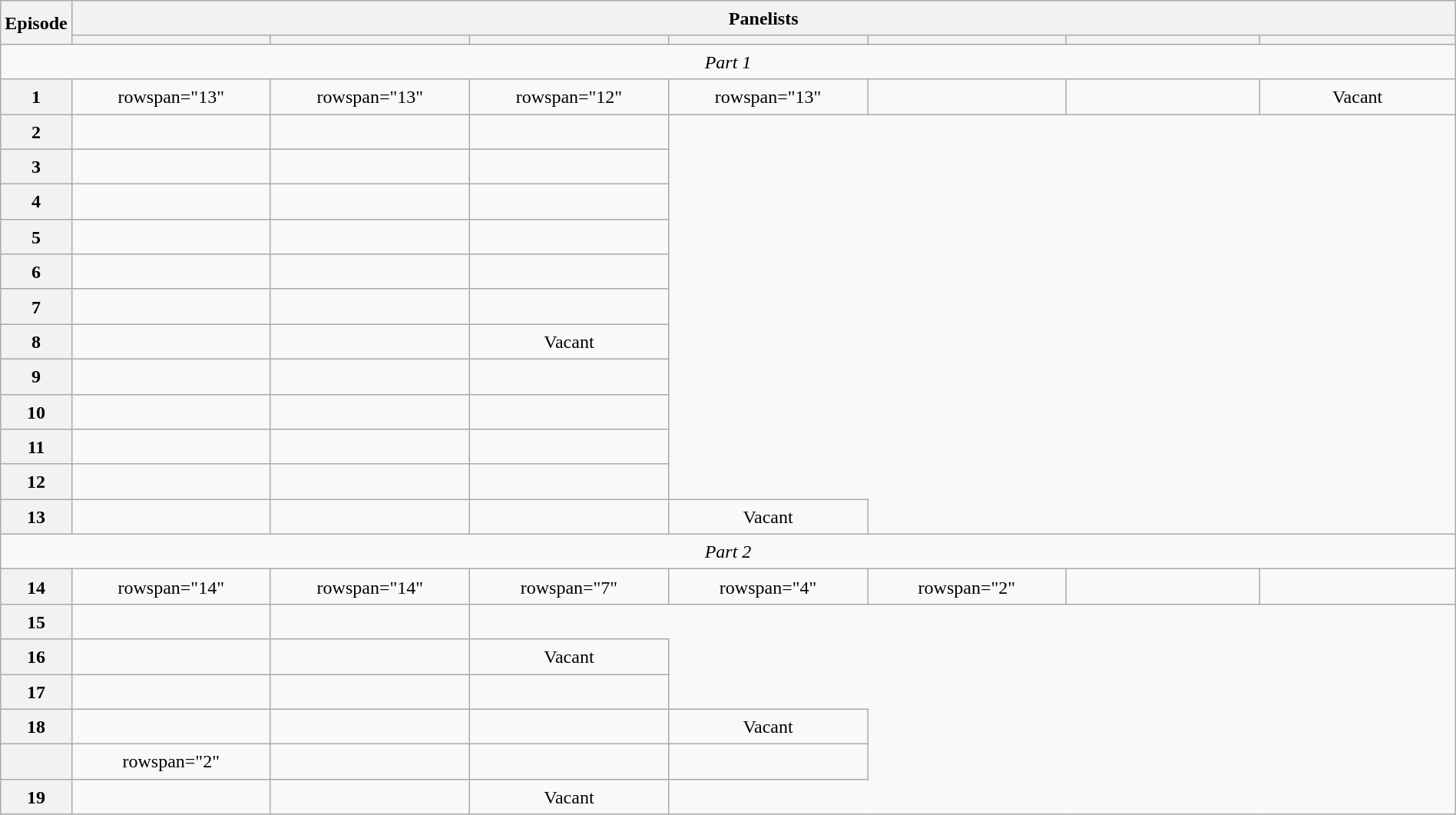<table class="wikitable plainrowheaders mw-collapsible" style="text-align:center; line-height:23px; width:100%;">
<tr>
<th rowspan="2" width="1%">Episode</th>
<th colspan="7">Panelists</th>
</tr>
<tr>
<th width="14%"></th>
<th width="14%"></th>
<th width="14%"></th>
<th width="14%"></th>
<th width="14%"></th>
<th width="14%"></th>
<th width="14%"></th>
</tr>
<tr>
<td colspan="8"><em>Part 1</em></td>
</tr>
<tr>
<th>1</th>
<td>rowspan="13" </td>
<td>rowspan="13" </td>
<td>rowspan="12" </td>
<td>rowspan="13" </td>
<td></td>
<td></td>
<td> Vacant</td>
</tr>
<tr>
<th>2</th>
<td></td>
<td></td>
<td></td>
</tr>
<tr>
<th>3</th>
<td></td>
<td></td>
<td></td>
</tr>
<tr>
<th>4</th>
<td></td>
<td></td>
<td></td>
</tr>
<tr>
<th>5</th>
<td></td>
<td></td>
<td></td>
</tr>
<tr>
<th>6</th>
<td></td>
<td></td>
<td></td>
</tr>
<tr>
<th>7</th>
<td></td>
<td></td>
<td></td>
</tr>
<tr>
<th>8</th>
<td></td>
<td></td>
<td> Vacant</td>
</tr>
<tr>
<th>9</th>
<td></td>
<td></td>
<td></td>
</tr>
<tr>
<th>10</th>
<td></td>
<td></td>
<td></td>
</tr>
<tr>
<th>11</th>
<td></td>
<td></td>
<td></td>
</tr>
<tr>
<th>12</th>
<td></td>
<td></td>
<td></td>
</tr>
<tr>
<th>13</th>
<td></td>
<td></td>
<td></td>
<td> Vacant</td>
</tr>
<tr>
<td colspan="8"><em>Part 2</em></td>
</tr>
<tr>
<th>14</th>
<td>rowspan="14" </td>
<td>rowspan="14" </td>
<td>rowspan="7" </td>
<td>rowspan="4" </td>
<td>rowspan="2" </td>
<td></td>
<td></td>
</tr>
<tr>
<th>15</th>
<td></td>
<td></td>
</tr>
<tr>
<th>16</th>
<td></td>
<td></td>
<td> Vacant</td>
</tr>
<tr>
<th>17</th>
<td></td>
<td></td>
<td></td>
</tr>
<tr>
<th>18</th>
<td></td>
<td></td>
<td></td>
<td> Vacant</td>
</tr>
<tr>
<th></th>
<td>rowspan="2" </td>
<td></td>
<td></td>
<td></td>
</tr>
<tr>
<th>19</th>
<td></td>
<td></td>
<td> Vacant</td>
</tr>
</table>
